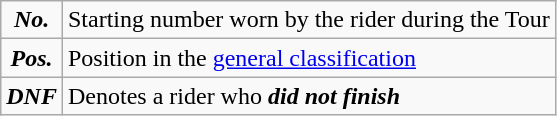<table class="wikitable">
<tr>
<td align=center><strong><em>No.</em></strong></td>
<td>Starting number worn by the rider during the Tour</td>
</tr>
<tr>
<td align=center><strong><em>Pos.</em></strong></td>
<td>Position in the <a href='#'>general classification</a></td>
</tr>
<tr>
<td align=center><strong><em>DNF</em></strong></td>
<td>Denotes a rider who <strong><em>did not finish</em></strong></td>
</tr>
</table>
